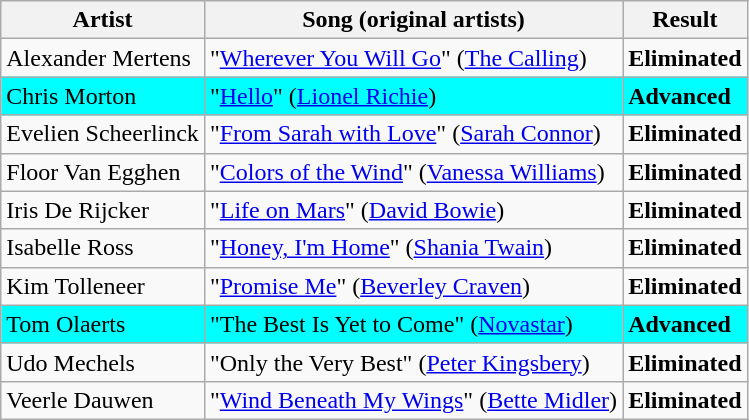<table class=wikitable>
<tr>
<th>Artist</th>
<th>Song (original artists)</th>
<th>Result</th>
</tr>
<tr>
<td>Alexander Mertens</td>
<td>"<a href='#'>Wherever You Will Go</a>" (<a href='#'>The Calling</a>)</td>
<td><strong>Eliminated</strong></td>
</tr>
<tr style="background:cyan;">
<td>Chris Morton</td>
<td>"<a href='#'>Hello</a>" (<a href='#'>Lionel Richie</a>)</td>
<td><strong>Advanced</strong></td>
</tr>
<tr>
<td>Evelien Scheerlinck</td>
<td>"<a href='#'>From Sarah with Love</a>" (<a href='#'>Sarah Connor</a>)</td>
<td><strong>Eliminated</strong></td>
</tr>
<tr>
<td>Floor Van Egghen</td>
<td>"<a href='#'>Colors of the Wind</a>" (<a href='#'>Vanessa Williams</a>)</td>
<td><strong>Eliminated</strong></td>
</tr>
<tr>
<td>Iris De Rijcker</td>
<td>"<a href='#'>Life on Mars</a>" (<a href='#'>David Bowie</a>)</td>
<td><strong>Eliminated</strong></td>
</tr>
<tr>
<td>Isabelle Ross</td>
<td>"<a href='#'>Honey, I'm Home</a>" (<a href='#'>Shania Twain</a>)</td>
<td><strong>Eliminated</strong></td>
</tr>
<tr>
<td>Kim Tolleneer</td>
<td>"<a href='#'>Promise Me</a>" (<a href='#'>Beverley Craven</a>)</td>
<td><strong>Eliminated</strong></td>
</tr>
<tr style="background:cyan;">
<td>Tom Olaerts</td>
<td>"The Best Is Yet to Come" (<a href='#'>Novastar</a>)</td>
<td><strong>Advanced</strong></td>
</tr>
<tr>
<td>Udo Mechels</td>
<td>"Only the Very Best" (<a href='#'>Peter Kingsbery</a>)</td>
<td><strong>Eliminated</strong></td>
</tr>
<tr>
<td>Veerle Dauwen</td>
<td>"<a href='#'>Wind Beneath My Wings</a>" (<a href='#'>Bette Midler</a>)</td>
<td><strong>Eliminated</strong></td>
</tr>
</table>
